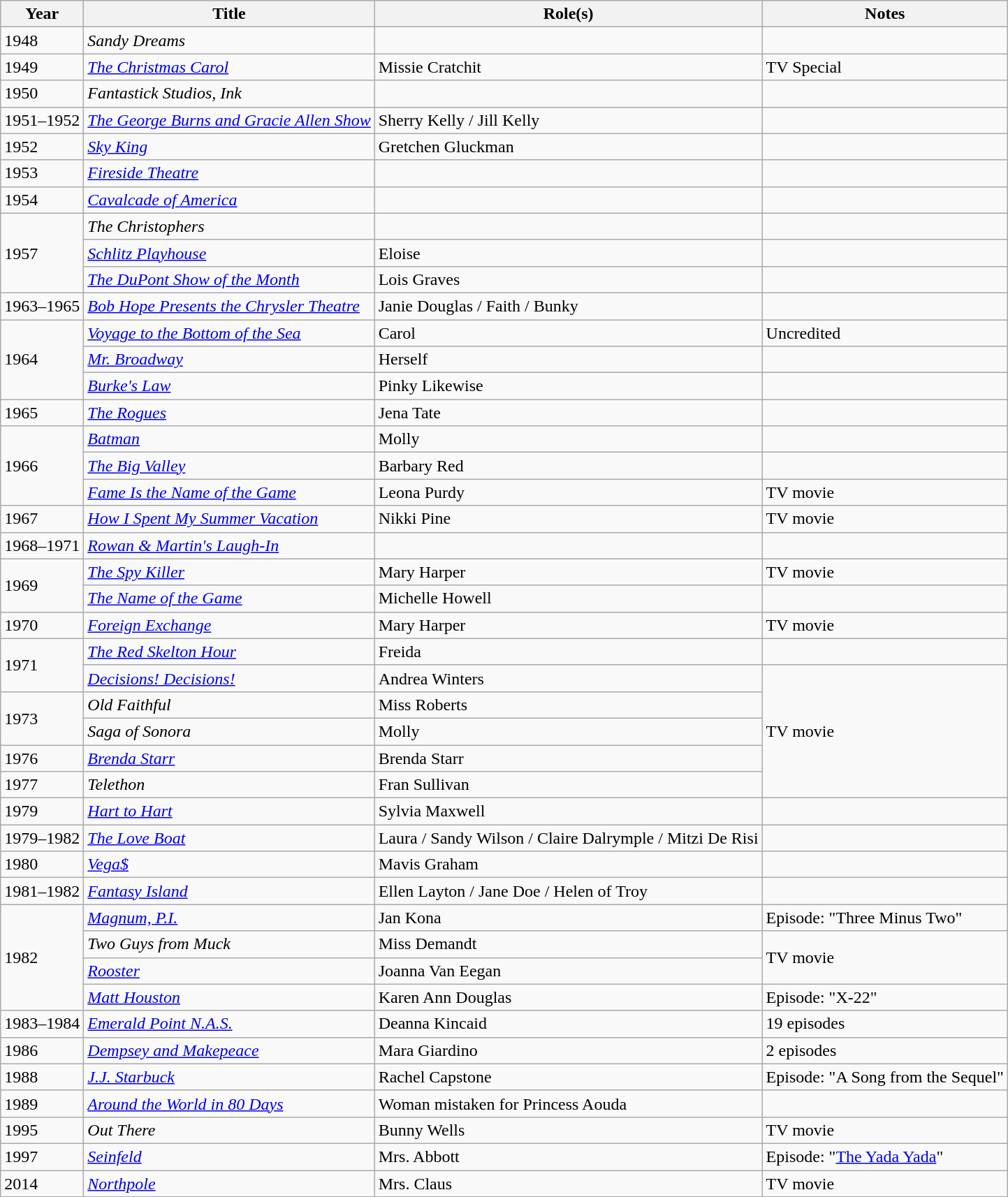<table class="wikitable plainrowheaders sortable">
<tr>
<th scope="col">Year</th>
<th scope="col">Title</th>
<th scope="col">Role(s)</th>
<th scope="col" class="unsortable">Notes</th>
</tr>
<tr>
<td>1948</td>
<td><em>Sandy Dreams</em></td>
<td></td>
<td></td>
</tr>
<tr>
<td>1949</td>
<td><em><a href='#'>The Christmas Carol</a></em></td>
<td>Missie Cratchit</td>
<td>TV Special</td>
</tr>
<tr>
<td>1950</td>
<td><em>Fantastick Studios, Ink</em></td>
<td></td>
<td></td>
</tr>
<tr>
<td>1951–1952</td>
<td><em><a href='#'>The George Burns and Gracie Allen Show</a></em></td>
<td>Sherry Kelly / Jill Kelly</td>
<td></td>
</tr>
<tr>
<td>1952</td>
<td><em><a href='#'>Sky King</a></em></td>
<td>Gretchen Gluckman</td>
<td></td>
</tr>
<tr>
<td>1953</td>
<td><em><a href='#'>Fireside Theatre</a></em></td>
<td></td>
<td></td>
</tr>
<tr>
<td>1954</td>
<td><em><a href='#'>Cavalcade of America</a></em></td>
<td></td>
<td></td>
</tr>
<tr>
<td rowspan=3>1957</td>
<td><em>The Christophers</em></td>
<td></td>
<td></td>
</tr>
<tr>
<td><em><a href='#'>Schlitz Playhouse</a></em></td>
<td>Eloise</td>
<td></td>
</tr>
<tr>
<td><em><a href='#'>The DuPont Show of the Month</a></em></td>
<td>Lois Graves</td>
<td></td>
</tr>
<tr>
<td>1963–1965</td>
<td><em><a href='#'>Bob Hope Presents the Chrysler Theatre</a></em></td>
<td>Janie Douglas / Faith / Bunky</td>
<td></td>
</tr>
<tr>
<td rowspan=3>1964</td>
<td><em><a href='#'>Voyage to the Bottom of the Sea</a></em></td>
<td>Carol</td>
<td>Uncredited</td>
</tr>
<tr>
<td><em><a href='#'>Mr. Broadway</a></em></td>
<td>Herself</td>
<td></td>
</tr>
<tr>
<td><em><a href='#'>Burke's Law</a></em></td>
<td>Pinky Likewise</td>
<td></td>
</tr>
<tr>
<td>1965</td>
<td><em><a href='#'>The Rogues</a></em></td>
<td>Jena Tate</td>
<td></td>
</tr>
<tr>
<td rowspan=3>1966</td>
<td><em><a href='#'>Batman</a></em></td>
<td>Molly</td>
<td></td>
</tr>
<tr>
<td><em><a href='#'>The Big Valley</a></em></td>
<td>Barbary Red</td>
<td></td>
</tr>
<tr>
<td><em><a href='#'>Fame Is the Name of the Game</a></em></td>
<td>Leona Purdy</td>
<td>TV movie</td>
</tr>
<tr>
<td>1967</td>
<td><em><a href='#'>How I Spent My Summer Vacation</a></em></td>
<td>Nikki Pine</td>
<td>TV movie</td>
</tr>
<tr>
<td>1968–1971</td>
<td><em><a href='#'>Rowan & Martin's Laugh-In</a></em></td>
<td></td>
<td></td>
</tr>
<tr>
<td rowspan=2>1969</td>
<td><em><a href='#'>The Spy Killer</a></em></td>
<td>Mary Harper</td>
<td>TV movie</td>
</tr>
<tr>
<td><em><a href='#'>The Name of the Game</a></em></td>
<td>Michelle Howell</td>
<td></td>
</tr>
<tr>
<td>1970</td>
<td><em><a href='#'>Foreign Exchange</a></em></td>
<td>Mary Harper</td>
<td>TV movie</td>
</tr>
<tr>
<td rowspan=2>1971</td>
<td><em><a href='#'>The Red Skelton Hour</a></em></td>
<td>Freida</td>
<td></td>
</tr>
<tr>
<td><em><a href='#'>Decisions! Decisions!</a></em></td>
<td>Andrea Winters</td>
<td rowspan=5>TV movie</td>
</tr>
<tr>
<td rowspan=2>1973</td>
<td><em>Old Faithful</em></td>
<td>Miss Roberts</td>
</tr>
<tr>
<td><em>Saga of Sonora</em></td>
<td>Molly</td>
</tr>
<tr>
<td>1976</td>
<td><em><a href='#'>Brenda Starr</a></em></td>
<td>Brenda Starr</td>
</tr>
<tr>
<td>1977</td>
<td><em>Telethon</em></td>
<td>Fran Sullivan</td>
</tr>
<tr>
<td>1979</td>
<td><em><a href='#'>Hart to Hart</a></em></td>
<td>Sylvia Maxwell</td>
<td></td>
</tr>
<tr>
<td>1979–1982</td>
<td><em><a href='#'>The Love Boat</a></em></td>
<td>Laura / Sandy Wilson / Claire Dalrymple / Mitzi De Risi</td>
<td></td>
</tr>
<tr>
<td>1980</td>
<td><em><a href='#'>Vega$</a></em></td>
<td>Mavis Graham</td>
<td></td>
</tr>
<tr>
<td>1981–1982</td>
<td><em><a href='#'>Fantasy Island</a></em></td>
<td>Ellen Layton / Jane Doe / Helen of Troy</td>
<td></td>
</tr>
<tr>
<td rowspan=4>1982</td>
<td><em><a href='#'>Magnum, P.I.</a></em></td>
<td>Jan Kona</td>
<td>Episode: "Three Minus Two"</td>
</tr>
<tr>
<td><em>Two Guys from Muck</em></td>
<td>Miss Demandt</td>
<td rowspan=2>TV movie</td>
</tr>
<tr>
<td><em><a href='#'>Rooster</a></em></td>
<td>Joanna Van Eegan</td>
</tr>
<tr>
<td><em><a href='#'>Matt Houston</a></em></td>
<td>Karen Ann Douglas</td>
<td>Episode: "X-22"</td>
</tr>
<tr>
<td>1983–1984</td>
<td><em><a href='#'>Emerald Point N.A.S.</a></em></td>
<td>Deanna Kincaid</td>
<td>19 episodes</td>
</tr>
<tr>
<td>1986</td>
<td><em><a href='#'>Dempsey and Makepeace</a></em></td>
<td>Mara Giardino</td>
<td>2 episodes</td>
</tr>
<tr>
<td>1988</td>
<td><em><a href='#'>J.J. Starbuck</a></em></td>
<td>Rachel Capstone</td>
<td>Episode: "A Song from the Sequel"</td>
</tr>
<tr>
<td>1989</td>
<td><em><a href='#'>Around the World in 80 Days</a></em></td>
<td>Woman mistaken for Princess Aouda</td>
<td></td>
</tr>
<tr>
<td>1995</td>
<td><em>Out There</em></td>
<td>Bunny Wells</td>
<td>TV movie</td>
</tr>
<tr>
<td>1997</td>
<td><em><a href='#'>Seinfeld</a></em></td>
<td>Mrs. Abbott</td>
<td>Episode: "<a href='#'>The Yada Yada</a>"</td>
</tr>
<tr>
<td>2014</td>
<td><em><a href='#'>Northpole</a></em></td>
<td>Mrs. Claus</td>
<td>TV movie</td>
</tr>
</table>
